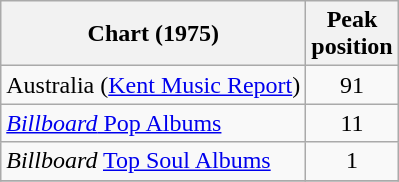<table class="wikitable">
<tr>
<th>Chart (1975)</th>
<th>Peak<br>position</th>
</tr>
<tr>
<td>Australia (<a href='#'>Kent Music Report</a>)</td>
<td style="text-align:center;">91</td>
</tr>
<tr>
<td><a href='#'><em>Billboard</em> Pop Albums</a></td>
<td align=center>11</td>
</tr>
<tr>
<td><em>Billboard</em> <a href='#'>Top Soul Albums</a></td>
<td align=center>1</td>
</tr>
<tr>
</tr>
</table>
